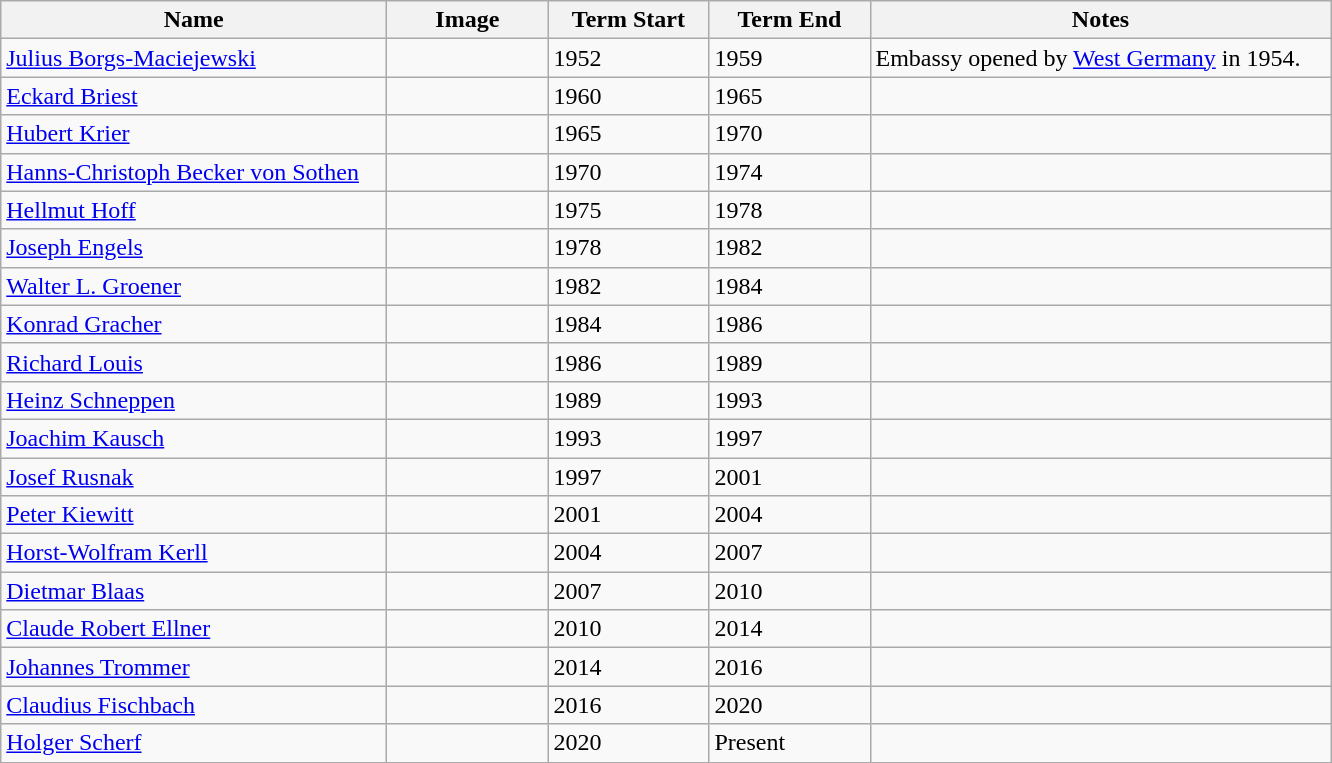<table class="wikitable">
<tr class="hintergrundfarbe5">
<th width="250">Name</th>
<th width="100">Image</th>
<th width="100">Term Start</th>
<th width="100">Term End</th>
<th width="300">Notes</th>
</tr>
<tr>
<td><a href='#'>Julius Borgs-Maciejewski</a></td>
<td></td>
<td>1952</td>
<td>1959</td>
<td>Embassy opened by <a href='#'>West Germany</a> in 1954.</td>
</tr>
<tr>
<td><a href='#'>Eckard Briest</a></td>
<td></td>
<td>1960</td>
<td>1965</td>
<td></td>
</tr>
<tr>
<td><a href='#'>Hubert Krier</a></td>
<td></td>
<td>1965</td>
<td>1970</td>
<td></td>
</tr>
<tr>
<td><a href='#'>Hanns-Christoph Becker von Sothen</a></td>
<td></td>
<td>1970</td>
<td>1974</td>
<td></td>
</tr>
<tr>
<td><a href='#'>Hellmut Hoff</a></td>
<td></td>
<td>1975</td>
<td>1978</td>
<td></td>
</tr>
<tr>
<td><a href='#'>Joseph Engels</a></td>
<td></td>
<td>1978</td>
<td>1982</td>
<td></td>
</tr>
<tr>
<td><a href='#'>Walter L. Groener</a></td>
<td></td>
<td>1982</td>
<td>1984</td>
<td></td>
</tr>
<tr>
<td><a href='#'>Konrad Gracher</a></td>
<td></td>
<td>1984</td>
<td>1986</td>
<td></td>
</tr>
<tr>
<td><a href='#'>Richard Louis</a></td>
<td></td>
<td>1986</td>
<td>1989</td>
<td></td>
</tr>
<tr>
<td><a href='#'>Heinz Schneppen</a></td>
<td></td>
<td>1989</td>
<td>1993</td>
<td></td>
</tr>
<tr>
<td><a href='#'>Joachim Kausch</a></td>
<td></td>
<td>1993</td>
<td>1997</td>
<td></td>
</tr>
<tr>
<td><a href='#'>Josef Rusnak</a></td>
<td></td>
<td>1997</td>
<td>2001</td>
<td></td>
</tr>
<tr>
<td><a href='#'>Peter Kiewitt</a></td>
<td></td>
<td>2001</td>
<td>2004</td>
<td></td>
</tr>
<tr>
<td><a href='#'>Horst-Wolfram Kerll</a></td>
<td></td>
<td>2004</td>
<td>2007</td>
<td></td>
</tr>
<tr>
<td><a href='#'>Dietmar Blaas</a></td>
<td></td>
<td>2007</td>
<td>2010</td>
<td></td>
</tr>
<tr>
<td><a href='#'>Claude Robert Ellner</a></td>
<td></td>
<td>2010</td>
<td>2014</td>
<td></td>
</tr>
<tr>
<td><a href='#'>Johannes Trommer</a></td>
<td></td>
<td>2014</td>
<td>2016</td>
<td></td>
</tr>
<tr>
<td><a href='#'>Claudius Fischbach</a></td>
<td></td>
<td>2016</td>
<td>2020</td>
<td></td>
</tr>
<tr>
<td><a href='#'>Holger Scherf</a></td>
<td></td>
<td>2020</td>
<td>Present</td>
<td></td>
</tr>
</table>
